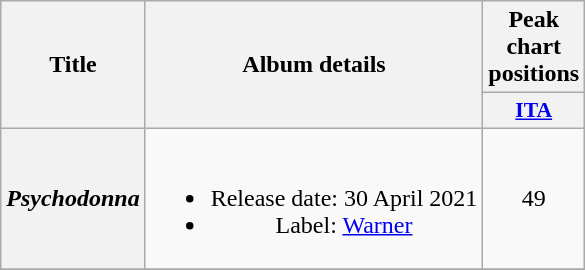<table class="wikitable plainrowheaders" style="text-align:center;">
<tr>
<th scope="col" rowspan="2">Title</th>
<th scope="col" rowspan="2">Album details</th>
<th scope="col" colspan="1">Peak chart positions</th>
</tr>
<tr>
<th scope="col" style="width:3em;font-size:90%;"><a href='#'>ITA</a><br></th>
</tr>
<tr>
<th scope="row"><em>Psychodonna</em></th>
<td><br><ul><li>Release date: 30 April 2021</li><li>Label: <a href='#'>Warner</a></li></ul></td>
<td>49</td>
</tr>
<tr>
</tr>
</table>
